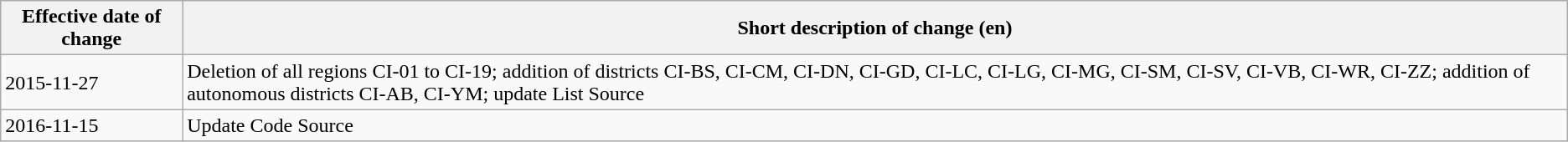<table class="wikitable">
<tr>
<th>Effective date of change</th>
<th>Short description of change (en)</th>
</tr>
<tr>
<td>2015-11-27</td>
<td>Deletion of all regions CI-01 to CI-19; addition of districts CI-BS, CI-CM, CI-DN, CI-GD, CI-LC, CI-LG, CI-MG, CI-SM, CI-SV, CI-VB, CI-WR, CI-ZZ; addition of autonomous districts CI-AB, CI-YM; update List Source</td>
</tr>
<tr>
<td>2016-11-15</td>
<td>Update Code Source</td>
</tr>
</table>
